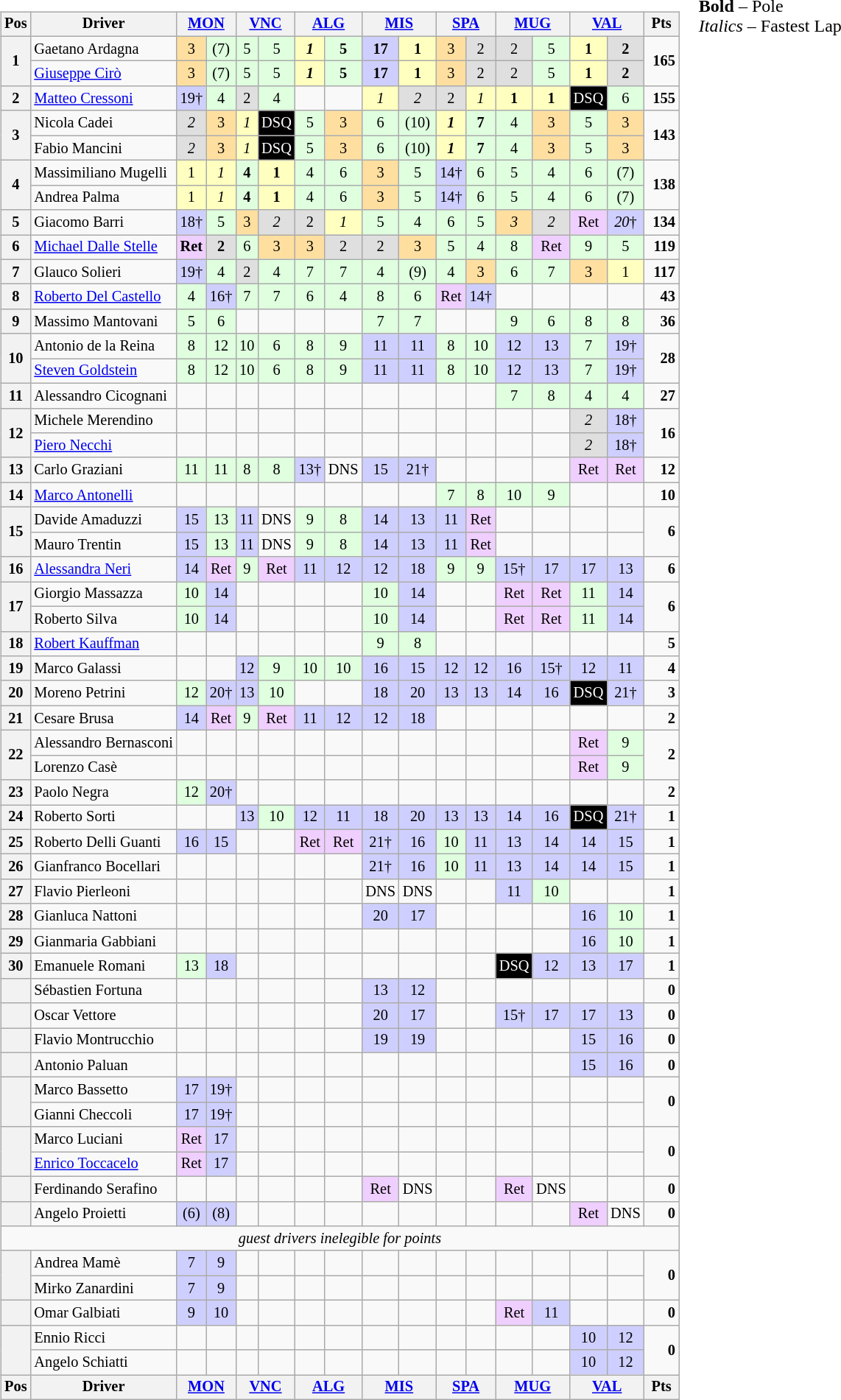<table>
<tr>
<td valign="top"><br><table align="left"| class="wikitable" style="font-size: 85%; text-align: center">
<tr valign="top">
<th valign="middle">Pos</th>
<th valign="middle">Driver</th>
<th colspan=2><a href='#'>MON</a><br></th>
<th colspan=2><a href='#'>VNC</a><br></th>
<th colspan=2><a href='#'>ALG</a><br></th>
<th colspan=2><a href='#'>MIS</a><br></th>
<th colspan=2><a href='#'>SPA</a><br></th>
<th colspan=2><a href='#'>MUG</a><br></th>
<th colspan=2><a href='#'>VAL</a><br></th>
<th valign="middle"> Pts </th>
</tr>
<tr>
<th rowspan=2>1</th>
<td align="left"> Gaetano Ardagna</td>
<td bgcolor="#ffdf9f">3</td>
<td bgcolor="#dfffdf">(7)</td>
<td bgcolor="#dfffdf">5</td>
<td bgcolor="#dfffdf">5</td>
<td bgcolor="#ffffbf"><strong><em>1</em></strong></td>
<td bgcolor="#dfffdf"><strong>5</strong></td>
<td bgcolor="#cfcfff"><strong>17</strong></td>
<td bgcolor="#ffffbf"><strong>1</strong></td>
<td bgcolor="#ffdf9f">3</td>
<td bgcolor="#dfdfdf">2</td>
<td bgcolor="#dfdfdf">2</td>
<td bgcolor="#dfffdf">5</td>
<td bgcolor="#ffffbf"><strong>1</strong></td>
<td bgcolor="#dfdfdf"><strong>2</strong></td>
<td rowspan=2 align="right"><strong>165</strong></td>
</tr>
<tr>
<td align="left"> <a href='#'>Giuseppe Cirò</a></td>
<td bgcolor="#ffdf9f">3</td>
<td bgcolor="#dfffdf">(7)</td>
<td bgcolor="#dfffdf">5</td>
<td bgcolor="#dfffdf">5</td>
<td bgcolor="#ffffbf"><strong><em>1</em></strong></td>
<td bgcolor="#dfffdf"><strong>5</strong></td>
<td bgcolor="#cfcfff"><strong>17</strong></td>
<td bgcolor="#ffffbf"><strong>1</strong></td>
<td bgcolor="#ffdf9f">3</td>
<td bgcolor="#dfdfdf">2</td>
<td bgcolor="#dfdfdf">2</td>
<td bgcolor="#dfffdf">5</td>
<td bgcolor="#ffffbf"><strong>1</strong></td>
<td bgcolor="#dfdfdf"><strong>2</strong></td>
</tr>
<tr>
<th>2</th>
<td align="left"> <a href='#'>Matteo Cressoni</a></td>
<td bgcolor="#cfcfff">19†</td>
<td bgcolor="#dfffdf">4</td>
<td bgcolor="#dfdfdf">2</td>
<td bgcolor="#dfffdf">4</td>
<td></td>
<td></td>
<td bgcolor="#ffffbf"><em>1</em></td>
<td bgcolor="#dfdfdf"><em>2</em></td>
<td bgcolor="#dfdfdf">2</td>
<td bgcolor="#ffffbf"><em>1</em></td>
<td bgcolor="#ffffbf"><strong>1</strong></td>
<td bgcolor="#ffffbf"><strong>1</strong></td>
<td style="background:black; color:white;">DSQ</td>
<td bgcolor="#dfffdf">6</td>
<td align="right"><strong>155</strong></td>
</tr>
<tr>
<th rowspan=2>3</th>
<td align="left"> Nicola Cadei</td>
<td bgcolor="#dfdfdf"><em>2</em></td>
<td bgcolor="#ffdf9f">3</td>
<td bgcolor="#ffffbf"><em>1</em></td>
<td style="background:black; color:white;">DSQ</td>
<td bgcolor="#dfffdf">5</td>
<td bgcolor="#ffdf9f">3</td>
<td bgcolor="#dfffdf">6</td>
<td bgcolor="#dfffdf">(10)</td>
<td bgcolor="#ffffbf"><strong><em>1</em></strong></td>
<td bgcolor="#dfffdf"><strong>7</strong></td>
<td bgcolor="#dfffdf">4</td>
<td bgcolor="#ffdf9f">3</td>
<td bgcolor="#dfffdf">5</td>
<td bgcolor="#ffdf9f">3</td>
<td rowspan=2 align="right"><strong>143</strong></td>
</tr>
<tr>
<td align="left"> Fabio Mancini</td>
<td bgcolor="#dfdfdf"><em>2</em></td>
<td bgcolor="#ffdf9f">3</td>
<td bgcolor="#ffffbf"><em>1</em></td>
<td style="background:black; color:white;">DSQ</td>
<td bgcolor="#dfffdf">5</td>
<td bgcolor="#ffdf9f">3</td>
<td bgcolor="#dfffdf">6</td>
<td bgcolor="#dfffdf">(10)</td>
<td bgcolor="#ffffbf"><strong><em>1</em></strong></td>
<td bgcolor="#dfffdf"><strong>7</strong></td>
<td bgcolor="#dfffdf">4</td>
<td bgcolor="#ffdf9f">3</td>
<td bgcolor="#dfffdf">5</td>
<td bgcolor="#ffdf9f">3</td>
</tr>
<tr>
<th rowspan=2>4</th>
<td align="left"> Massimiliano Mugelli</td>
<td bgcolor="#ffffbf">1</td>
<td bgcolor="#ffffbf"><em>1</em></td>
<td bgcolor="#dfffdf"><strong>4</strong></td>
<td bgcolor="#ffffbf"><strong>1</strong></td>
<td bgcolor="#dfffdf">4</td>
<td bgcolor="#dfffdf">6</td>
<td bgcolor="#ffdf9f">3</td>
<td bgcolor="#dfffdf">5</td>
<td bgcolor="#cfcfff">14†</td>
<td bgcolor="#dfffdf">6</td>
<td bgcolor="#dfffdf">5</td>
<td bgcolor="#dfffdf">4</td>
<td bgcolor="#dfffdf">6</td>
<td bgcolor="#dfffdf">(7)</td>
<td rowspan=2 align="right"><strong>138</strong></td>
</tr>
<tr>
<td align="left"> Andrea Palma</td>
<td bgcolor="#ffffbf">1</td>
<td bgcolor="#ffffbf"><em>1</em></td>
<td bgcolor="#dfffdf"><strong>4</strong></td>
<td bgcolor="#ffffbf"><strong>1</strong></td>
<td bgcolor="#dfffdf">4</td>
<td bgcolor="#dfffdf">6</td>
<td bgcolor="#ffdf9f">3</td>
<td bgcolor="#dfffdf">5</td>
<td bgcolor="#cfcfff">14†</td>
<td bgcolor="#dfffdf">6</td>
<td bgcolor="#dfffdf">5</td>
<td bgcolor="#dfffdf">4</td>
<td bgcolor="#dfffdf">6</td>
<td bgcolor="#dfffdf">(7)</td>
</tr>
<tr>
<th>5</th>
<td align="left"> Giacomo Barri</td>
<td bgcolor="#cfcfff">18†</td>
<td bgcolor="#dfffdf">5</td>
<td bgcolor="#ffdf9f">3</td>
<td bgcolor="#dfdfdf"><em>2</em></td>
<td bgcolor="#dfdfdf">2</td>
<td bgcolor="#ffffbf"><em>1</em></td>
<td bgcolor="#dfffdf">5</td>
<td bgcolor="#dfffdf">4</td>
<td bgcolor="#dfffdf">6</td>
<td bgcolor="#dfffdf">5</td>
<td bgcolor="#ffdf9f"><em>3</em></td>
<td bgcolor="#dfdfdf"><em>2</em></td>
<td bgcolor="#efcfff">Ret</td>
<td bgcolor="#cfcfff"><em>20</em>†</td>
<td align="right"><strong>134</strong></td>
</tr>
<tr>
<th>6</th>
<td align="left"> <a href='#'>Michael Dalle Stelle</a></td>
<td bgcolor="#efcfff"><strong>Ret</strong></td>
<td bgcolor="#dfdfdf"><strong>2</strong></td>
<td bgcolor="#dfffdf">6</td>
<td bgcolor="#ffdf9f">3</td>
<td bgcolor="#ffdf9f">3</td>
<td bgcolor="#dfdfdf">2</td>
<td bgcolor="#dfdfdf">2</td>
<td bgcolor="#ffdf9f">3</td>
<td bgcolor="#dfffdf">5</td>
<td bgcolor="#dfffdf">4</td>
<td bgcolor="#dfffdf">8</td>
<td bgcolor="#efcfff">Ret</td>
<td bgcolor="#dfffdf">9</td>
<td bgcolor="#dfffdf">5</td>
<td align="right"><strong>119</strong></td>
</tr>
<tr>
<th>7</th>
<td align="left"> Glauco Solieri</td>
<td bgcolor="#cfcfff">19†</td>
<td bgcolor="#dfffdf">4</td>
<td bgcolor="#dfdfdf">2</td>
<td bgcolor="#dfffdf">4</td>
<td bgcolor="#dfffdf">7</td>
<td bgcolor="#dfffdf">7</td>
<td bgcolor="#dfffdf">4</td>
<td bgcolor="#dfffdf">(9)</td>
<td bgcolor="#dfffdf">4</td>
<td bgcolor="#ffdf9f">3</td>
<td bgcolor="#dfffdf">6</td>
<td bgcolor="#dfffdf">7</td>
<td bgcolor="#ffdf9f">3</td>
<td bgcolor="#ffffbf">1</td>
<td align="right"><strong>117</strong></td>
</tr>
<tr>
<th>8</th>
<td align="left"> <a href='#'>Roberto Del Castello</a></td>
<td bgcolor="#dfffdf">4</td>
<td bgcolor="#cfcfff">16†</td>
<td bgcolor="#dfffdf">7</td>
<td bgcolor="#dfffdf">7</td>
<td bgcolor="#dfffdf">6</td>
<td bgcolor="#dfffdf">4</td>
<td bgcolor="#dfffdf">8</td>
<td bgcolor="#dfffdf">6</td>
<td bgcolor="#efcfff">Ret</td>
<td bgcolor="#cfcfff">14†</td>
<td></td>
<td></td>
<td></td>
<td></td>
<td align="right"><strong>43</strong></td>
</tr>
<tr>
<th>9</th>
<td align="left"> Massimo Mantovani</td>
<td bgcolor="#dfffdf">5</td>
<td bgcolor="#dfffdf">6</td>
<td></td>
<td></td>
<td></td>
<td></td>
<td bgcolor="#dfffdf">7</td>
<td bgcolor="#dfffdf">7</td>
<td></td>
<td></td>
<td bgcolor="#dfffdf">9</td>
<td bgcolor="#dfffdf">6</td>
<td bgcolor="#dfffdf">8</td>
<td bgcolor="#dfffdf">8</td>
<td align="right"><strong>36</strong></td>
</tr>
<tr>
<th rowspan=2>10</th>
<td align="left"> Antonio de la Reina</td>
<td bgcolor="#dfffdf">8</td>
<td bgcolor="#dfffdf">12</td>
<td bgcolor="#dfffdf">10</td>
<td bgcolor="#dfffdf">6</td>
<td bgcolor="#dfffdf">8</td>
<td bgcolor="#dfffdf">9</td>
<td bgcolor="#cfcfff">11</td>
<td bgcolor="#cfcfff">11</td>
<td bgcolor="#dfffdf">8</td>
<td bgcolor="#dfffdf">10</td>
<td bgcolor="#cfcfff">12</td>
<td bgcolor="#cfcfff">13</td>
<td bgcolor="#dfffdf">7</td>
<td bgcolor="#cfcfff">19†</td>
<td rowspan=2 align="right"><strong>28</strong></td>
</tr>
<tr>
<td align="left"> <a href='#'>Steven Goldstein</a></td>
<td bgcolor="#dfffdf">8</td>
<td bgcolor="#dfffdf">12</td>
<td bgcolor="#dfffdf">10</td>
<td bgcolor="#dfffdf">6</td>
<td bgcolor="#dfffdf">8</td>
<td bgcolor="#dfffdf">9</td>
<td bgcolor="#cfcfff">11</td>
<td bgcolor="#cfcfff">11</td>
<td bgcolor="#dfffdf">8</td>
<td bgcolor="#dfffdf">10</td>
<td bgcolor="#cfcfff">12</td>
<td bgcolor="#cfcfff">13</td>
<td bgcolor="#dfffdf">7</td>
<td bgcolor="#cfcfff">19†</td>
</tr>
<tr>
<th>11</th>
<td align="left"> Alessandro Cicognani</td>
<td></td>
<td></td>
<td></td>
<td></td>
<td></td>
<td></td>
<td></td>
<td></td>
<td></td>
<td></td>
<td bgcolor="#dfffdf">7</td>
<td bgcolor="#dfffdf">8</td>
<td bgcolor="#dfffdf">4</td>
<td bgcolor="#dfffdf">4</td>
<td align="right"><strong>27</strong></td>
</tr>
<tr>
<th rowspan=2>12</th>
<td align="left"> Michele Merendino</td>
<td></td>
<td></td>
<td></td>
<td></td>
<td></td>
<td></td>
<td></td>
<td></td>
<td></td>
<td></td>
<td></td>
<td></td>
<td bgcolor="#dfdfdf"><em>2</em></td>
<td bgcolor="#cfcfff">18†</td>
<td rowspan=2 align="right"><strong>16</strong></td>
</tr>
<tr>
<td align="left"> <a href='#'>Piero Necchi</a></td>
<td></td>
<td></td>
<td></td>
<td></td>
<td></td>
<td></td>
<td></td>
<td></td>
<td></td>
<td></td>
<td></td>
<td></td>
<td bgcolor="#dfdfdf"><em>2</em></td>
<td bgcolor="#cfcfff">18†</td>
</tr>
<tr>
<th>13</th>
<td align="left"> Carlo Graziani</td>
<td bgcolor="#dfffdf">11</td>
<td bgcolor="#dfffdf">11</td>
<td bgcolor="#dfffdf">8</td>
<td bgcolor="#dfffdf">8</td>
<td bgcolor="#cfcfff">13†</td>
<td>DNS</td>
<td bgcolor="#cfcfff">15</td>
<td bgcolor="#cfcfff">21†</td>
<td></td>
<td></td>
<td></td>
<td></td>
<td bgcolor="#efcfff">Ret</td>
<td bgcolor="#efcfff">Ret</td>
<td align="right"><strong>12</strong></td>
</tr>
<tr>
<th>14</th>
<td align="left"> <a href='#'>Marco Antonelli</a></td>
<td></td>
<td></td>
<td></td>
<td></td>
<td></td>
<td></td>
<td></td>
<td></td>
<td bgcolor="#dfffdf">7</td>
<td bgcolor="#dfffdf">8</td>
<td bgcolor="#dfffdf">10</td>
<td bgcolor="#dfffdf">9</td>
<td></td>
<td></td>
<td align="right"><strong>10</strong></td>
</tr>
<tr>
<th rowspan=2>15</th>
<td align="left"> Davide Amaduzzi</td>
<td bgcolor="#cfcfff">15</td>
<td bgcolor="#dfffdf">13</td>
<td bgcolor="#cfcfff">11</td>
<td>DNS</td>
<td bgcolor="#dfffdf">9</td>
<td bgcolor="#dfffdf">8</td>
<td bgcolor="#cfcfff">14</td>
<td bgcolor="#cfcfff">13</td>
<td bgcolor="#cfcfff">11</td>
<td bgcolor="#efcfff">Ret</td>
<td></td>
<td></td>
<td></td>
<td></td>
<td rowspan=2 align="right"><strong>6</strong></td>
</tr>
<tr>
<td align="left"> Mauro Trentin</td>
<td bgcolor="#cfcfff">15</td>
<td bgcolor="#dfffdf">13</td>
<td bgcolor="#cfcfff">11</td>
<td>DNS</td>
<td bgcolor="#dfffdf">9</td>
<td bgcolor="#dfffdf">8</td>
<td bgcolor="#cfcfff">14</td>
<td bgcolor="#cfcfff">13</td>
<td bgcolor="#cfcfff">11</td>
<td bgcolor="#efcfff">Ret</td>
<td></td>
<td></td>
<td></td>
<td></td>
</tr>
<tr>
<th>16</th>
<td align="left"> <a href='#'>Alessandra Neri</a></td>
<td bgcolor="#cfcfff">14</td>
<td bgcolor="#efcfff">Ret</td>
<td bgcolor="#dfffdf">9</td>
<td bgcolor="#efcfff">Ret</td>
<td bgcolor="#cfcfff">11</td>
<td bgcolor="#cfcfff">12</td>
<td bgcolor="#cfcfff">12</td>
<td bgcolor="#cfcfff">18</td>
<td bgcolor="#dfffdf">9</td>
<td bgcolor="#dfffdf">9</td>
<td bgcolor="#cfcfff">15†</td>
<td bgcolor="#cfcfff">17</td>
<td bgcolor="#cfcfff">17</td>
<td bgcolor="#cfcfff">13</td>
<td align="right"><strong>6</strong></td>
</tr>
<tr>
<th rowspan=2>17</th>
<td align="left"> Giorgio Massazza</td>
<td bgcolor="#dfffdf">10</td>
<td bgcolor="#cfcfff">14</td>
<td></td>
<td></td>
<td></td>
<td></td>
<td bgcolor="#dfffdf">10</td>
<td bgcolor="#cfcfff">14</td>
<td></td>
<td></td>
<td bgcolor="#efcfff">Ret</td>
<td bgcolor="#efcfff">Ret</td>
<td bgcolor="#dfffdf">11</td>
<td bgcolor="#cfcfff">14</td>
<td rowspan=2 align="right"><strong>6</strong></td>
</tr>
<tr>
<td align="left"> Roberto Silva</td>
<td bgcolor="#dfffdf">10</td>
<td bgcolor="#cfcfff">14</td>
<td></td>
<td></td>
<td></td>
<td></td>
<td bgcolor="#dfffdf">10</td>
<td bgcolor="#cfcfff">14</td>
<td></td>
<td></td>
<td bgcolor="#efcfff">Ret</td>
<td bgcolor="#efcfff">Ret</td>
<td bgcolor="#dfffdf">11</td>
<td bgcolor="#cfcfff">14</td>
</tr>
<tr>
<th>18</th>
<td align="left"> <a href='#'>Robert Kauffman</a></td>
<td></td>
<td></td>
<td></td>
<td></td>
<td></td>
<td></td>
<td bgcolor="#dfffdf">9</td>
<td bgcolor="#dfffdf">8</td>
<td></td>
<td></td>
<td></td>
<td></td>
<td></td>
<td></td>
<td align="right"><strong>5</strong></td>
</tr>
<tr>
<th>19</th>
<td align="left"> Marco Galassi</td>
<td></td>
<td></td>
<td bgcolor="#cfcfff">12</td>
<td bgcolor="#dfffdf">9</td>
<td bgcolor="#dfffdf">10</td>
<td bgcolor="#dfffdf">10</td>
<td bgcolor="#cfcfff">16</td>
<td bgcolor="#cfcfff">15</td>
<td bgcolor="#cfcfff">12</td>
<td bgcolor="#cfcfff">12</td>
<td bgcolor="#cfcfff">16</td>
<td bgcolor="#cfcfff">15†</td>
<td bgcolor="#cfcfff">12</td>
<td bgcolor="#cfcfff">11</td>
<td align="right"><strong>4</strong></td>
</tr>
<tr>
<th>20</th>
<td align="left"> Moreno Petrini</td>
<td bgcolor="#dfffdf">12</td>
<td bgcolor="#cfcfff">20†</td>
<td bgcolor="#cfcfff">13</td>
<td bgcolor="#dfffdf">10</td>
<td></td>
<td></td>
<td bgcolor="#cfcfff">18</td>
<td bgcolor="#cfcfff">20</td>
<td bgcolor="#cfcfff">13</td>
<td bgcolor="#cfcfff">13</td>
<td bgcolor="#cfcfff">14</td>
<td bgcolor="#cfcfff">16</td>
<td style="background:black; color:white;">DSQ</td>
<td bgcolor="#cfcfff">21†</td>
<td align="right"><strong>3</strong></td>
</tr>
<tr>
<th>21</th>
<td align="left"> Cesare Brusa</td>
<td bgcolor="#cfcfff">14</td>
<td bgcolor="#efcfff">Ret</td>
<td bgcolor="#dfffdf">9</td>
<td bgcolor="#efcfff">Ret</td>
<td bgcolor="#cfcfff">11</td>
<td bgcolor="#cfcfff">12</td>
<td bgcolor="#cfcfff">12</td>
<td bgcolor="#cfcfff">18</td>
<td></td>
<td></td>
<td></td>
<td></td>
<td></td>
<td></td>
<td align="right"><strong>2</strong></td>
</tr>
<tr>
<th rowspan=2>22</th>
<td align="left"> Alessandro Bernasconi</td>
<td></td>
<td></td>
<td></td>
<td></td>
<td></td>
<td></td>
<td></td>
<td></td>
<td></td>
<td></td>
<td></td>
<td></td>
<td bgcolor="#efcfff">Ret</td>
<td bgcolor="#dfffdf">9</td>
<td rowspan=2 align="right"><strong>2</strong></td>
</tr>
<tr>
<td align="left"> Lorenzo Casè</td>
<td></td>
<td></td>
<td></td>
<td></td>
<td></td>
<td></td>
<td></td>
<td></td>
<td></td>
<td></td>
<td></td>
<td></td>
<td bgcolor="#efcfff">Ret</td>
<td bgcolor="#dfffdf">9</td>
</tr>
<tr>
<th>23</th>
<td align="left"> Paolo Negra</td>
<td bgcolor="#dfffdf">12</td>
<td bgcolor="#cfcfff">20†</td>
<td></td>
<td></td>
<td></td>
<td></td>
<td></td>
<td></td>
<td></td>
<td></td>
<td></td>
<td></td>
<td></td>
<td></td>
<td align="right"><strong>2</strong></td>
</tr>
<tr>
<th>24</th>
<td align="left"> Roberto Sorti</td>
<td></td>
<td></td>
<td bgcolor="#cfcfff">13</td>
<td bgcolor="#dfffdf">10</td>
<td bgcolor="#cfcfff">12</td>
<td bgcolor="#cfcfff">11</td>
<td bgcolor="#cfcfff">18</td>
<td bgcolor="#cfcfff">20</td>
<td bgcolor="#cfcfff">13</td>
<td bgcolor="#cfcfff">13</td>
<td bgcolor="#cfcfff">14</td>
<td bgcolor="#cfcfff">16</td>
<td style="background:black; color:white;">DSQ</td>
<td bgcolor="#cfcfff">21†</td>
<td align="right"><strong>1</strong></td>
</tr>
<tr>
<th>25</th>
<td align="left"> Roberto Delli Guanti</td>
<td bgcolor="#cfcfff">16</td>
<td bgcolor="#cfcfff">15</td>
<td></td>
<td></td>
<td bgcolor="#efcfff">Ret</td>
<td bgcolor="#efcfff">Ret</td>
<td bgcolor="#cfcfff">21†</td>
<td bgcolor="#cfcfff">16</td>
<td bgcolor="#dfffdf">10</td>
<td bgcolor="#cfcfff">11</td>
<td bgcolor="#cfcfff">13</td>
<td bgcolor="#cfcfff">14</td>
<td bgcolor="#cfcfff">14</td>
<td bgcolor="#cfcfff">15</td>
<td align="right"><strong>1</strong></td>
</tr>
<tr>
<th>26</th>
<td align="left"> Gianfranco Bocellari</td>
<td></td>
<td></td>
<td></td>
<td></td>
<td></td>
<td></td>
<td bgcolor="#cfcfff">21†</td>
<td bgcolor="#cfcfff">16</td>
<td bgcolor="#dfffdf">10</td>
<td bgcolor="#cfcfff">11</td>
<td bgcolor="#cfcfff">13</td>
<td bgcolor="#cfcfff">14</td>
<td bgcolor="#cfcfff">14</td>
<td bgcolor="#cfcfff">15</td>
<td align="right"><strong>1</strong></td>
</tr>
<tr>
<th>27</th>
<td align="left"> Flavio Pierleoni</td>
<td></td>
<td></td>
<td></td>
<td></td>
<td></td>
<td></td>
<td>DNS</td>
<td>DNS</td>
<td></td>
<td></td>
<td bgcolor="#cfcfff">11</td>
<td bgcolor="#dfffdf">10</td>
<td></td>
<td></td>
<td align="right"><strong>1</strong></td>
</tr>
<tr>
<th>28</th>
<td align="left"> Gianluca Nattoni</td>
<td></td>
<td></td>
<td></td>
<td></td>
<td></td>
<td></td>
<td bgcolor="#cfcfff">20</td>
<td bgcolor="#cfcfff">17</td>
<td></td>
<td></td>
<td></td>
<td></td>
<td bgcolor="#cfcfff">16</td>
<td bgcolor="#dfffdf">10</td>
<td align="right"><strong>1</strong></td>
</tr>
<tr>
<th>29</th>
<td align="left"> Gianmaria Gabbiani</td>
<td></td>
<td></td>
<td></td>
<td></td>
<td></td>
<td></td>
<td></td>
<td></td>
<td></td>
<td></td>
<td></td>
<td></td>
<td bgcolor="#cfcfff">16</td>
<td bgcolor="#dfffdf">10</td>
<td align="right"><strong>1</strong></td>
</tr>
<tr>
<th>30</th>
<td align="left"> Emanuele Romani</td>
<td bgcolor="#dfffdf">13</td>
<td bgcolor="#cfcfff">18</td>
<td></td>
<td></td>
<td></td>
<td></td>
<td></td>
<td></td>
<td></td>
<td></td>
<td style="background:black; color:white;">DSQ</td>
<td bgcolor="#cfcfff">12</td>
<td bgcolor="#cfcfff">13</td>
<td bgcolor="#cfcfff">17</td>
<td align="right"><strong>1</strong></td>
</tr>
<tr>
<th></th>
<td align="left"> Sébastien Fortuna</td>
<td></td>
<td></td>
<td></td>
<td></td>
<td></td>
<td></td>
<td bgcolor="#cfcfff">13</td>
<td bgcolor="#cfcfff">12</td>
<td></td>
<td></td>
<td></td>
<td></td>
<td></td>
<td></td>
<td align="right"><strong>0</strong></td>
</tr>
<tr>
<th></th>
<td align="left"> Oscar Vettore</td>
<td></td>
<td></td>
<td></td>
<td></td>
<td></td>
<td></td>
<td bgcolor="#cfcfff">20</td>
<td bgcolor="#cfcfff">17</td>
<td></td>
<td></td>
<td bgcolor="#cfcfff">15†</td>
<td bgcolor="#cfcfff">17</td>
<td bgcolor="#cfcfff">17</td>
<td bgcolor="#cfcfff">13</td>
<td align="right"><strong>0</strong></td>
</tr>
<tr>
<th></th>
<td align="left"> Flavio Montrucchio</td>
<td></td>
<td></td>
<td></td>
<td></td>
<td></td>
<td></td>
<td bgcolor="#cfcfff">19</td>
<td bgcolor="#cfcfff">19</td>
<td></td>
<td></td>
<td></td>
<td></td>
<td bgcolor="#cfcfff">15</td>
<td bgcolor="#cfcfff">16</td>
<td align="right"><strong>0</strong></td>
</tr>
<tr>
<th></th>
<td align="left"> Antonio Paluan</td>
<td></td>
<td></td>
<td></td>
<td></td>
<td></td>
<td></td>
<td></td>
<td></td>
<td></td>
<td></td>
<td></td>
<td></td>
<td bgcolor="#cfcfff">15</td>
<td bgcolor="#cfcfff">16</td>
<td align="right"><strong>0</strong></td>
</tr>
<tr>
<th rowspan=2></th>
<td align="left"> Marco Bassetto</td>
<td bgcolor="#cfcfff">17</td>
<td bgcolor="#cfcfff">19†</td>
<td></td>
<td></td>
<td></td>
<td></td>
<td></td>
<td></td>
<td></td>
<td></td>
<td></td>
<td></td>
<td></td>
<td></td>
<td rowspan=2 align="right"><strong>0</strong></td>
</tr>
<tr>
<td align="left"> Gianni Checcoli</td>
<td bgcolor="#cfcfff">17</td>
<td bgcolor="#cfcfff">19†</td>
<td></td>
<td></td>
<td></td>
<td></td>
<td></td>
<td></td>
<td></td>
<td></td>
<td></td>
<td></td>
<td></td>
<td></td>
</tr>
<tr>
<th rowspan=2></th>
<td align="left"> Marco Luciani</td>
<td bgcolor="#efcfff">Ret</td>
<td bgcolor="#cfcfff">17</td>
<td></td>
<td></td>
<td></td>
<td></td>
<td></td>
<td></td>
<td></td>
<td></td>
<td></td>
<td></td>
<td></td>
<td></td>
<td rowspan=2 align="right"><strong>0</strong></td>
</tr>
<tr>
<td align="left"> <a href='#'>Enrico Toccacelo</a></td>
<td bgcolor="#efcfff">Ret</td>
<td bgcolor="#cfcfff">17</td>
<td></td>
<td></td>
<td></td>
<td></td>
<td></td>
<td></td>
<td></td>
<td></td>
<td></td>
<td></td>
<td></td>
<td></td>
</tr>
<tr>
<th></th>
<td align="left"> Ferdinando Serafino</td>
<td></td>
<td></td>
<td></td>
<td></td>
<td></td>
<td></td>
<td bgcolor="#efcfff">Ret</td>
<td>DNS</td>
<td></td>
<td></td>
<td bgcolor="#efcfff">Ret</td>
<td>DNS</td>
<td></td>
<td></td>
<td align="right"><strong>0</strong></td>
</tr>
<tr>
<th></th>
<td align="left"> Angelo Proietti</td>
<td bgcolor="#cfcfff">(6)</td>
<td bgcolor="#cfcfff">(8)</td>
<td></td>
<td></td>
<td></td>
<td></td>
<td></td>
<td></td>
<td></td>
<td></td>
<td></td>
<td></td>
<td bgcolor="#efcfff">Ret</td>
<td>DNS</td>
<td align="right"><strong>0</strong></td>
</tr>
<tr>
<td colspan=17 align=center><em>guest drivers inelegible for points</em></td>
</tr>
<tr>
<th rowspan=2></th>
<td align="left"> Andrea Mamè</td>
<td bgcolor="#cfcfff">7</td>
<td bgcolor="#cfcfff">9</td>
<td></td>
<td></td>
<td></td>
<td></td>
<td></td>
<td></td>
<td></td>
<td></td>
<td></td>
<td></td>
<td></td>
<td></td>
<td rowspan=2 align="right"><strong>0</strong></td>
</tr>
<tr>
<td align="left"> Mirko Zanardini</td>
<td bgcolor="#cfcfff">7</td>
<td bgcolor="#cfcfff">9</td>
<td></td>
<td></td>
<td></td>
<td></td>
<td></td>
<td></td>
<td></td>
<td></td>
<td></td>
<td></td>
<td></td>
<td></td>
</tr>
<tr>
<th></th>
<td align="left"> Omar Galbiati</td>
<td bgcolor="#cfcfff">9</td>
<td bgcolor="#cfcfff">10</td>
<td></td>
<td></td>
<td></td>
<td></td>
<td></td>
<td></td>
<td></td>
<td></td>
<td bgcolor="#efcfff">Ret</td>
<td bgcolor="#cfcfff">11</td>
<td></td>
<td></td>
<td align="right"><strong>0</strong></td>
</tr>
<tr>
<th rowspan=2></th>
<td align="left"> Ennio Ricci</td>
<td></td>
<td></td>
<td></td>
<td></td>
<td></td>
<td></td>
<td></td>
<td></td>
<td></td>
<td></td>
<td></td>
<td></td>
<td bgcolor="#cfcfff">10</td>
<td bgcolor="#cfcfff">12</td>
<td rowspan=2 align="right"><strong>0</strong></td>
</tr>
<tr>
<td align="left"> Angelo Schiatti</td>
<td></td>
<td></td>
<td></td>
<td></td>
<td></td>
<td></td>
<td></td>
<td></td>
<td></td>
<td></td>
<td></td>
<td></td>
<td bgcolor="#cfcfff">10</td>
<td bgcolor="#cfcfff">12</td>
</tr>
<tr valign="top">
<th valign="middle">Pos</th>
<th valign="middle">Driver</th>
<th colspan=2><a href='#'>MON</a><br></th>
<th colspan=2><a href='#'>VNC</a><br></th>
<th colspan=2><a href='#'>ALG</a><br></th>
<th colspan=2><a href='#'>MIS</a><br></th>
<th colspan=2><a href='#'>SPA</a><br></th>
<th colspan=2><a href='#'>MUG</a><br></th>
<th colspan=2><a href='#'>VAL</a><br></th>
<th valign="middle"> Pts </th>
</tr>
</table>
</td>
<td valign="top"><br><span><strong>Bold</strong> – Pole<br><em>Italics</em> – Fastest Lap</span></td>
</tr>
</table>
